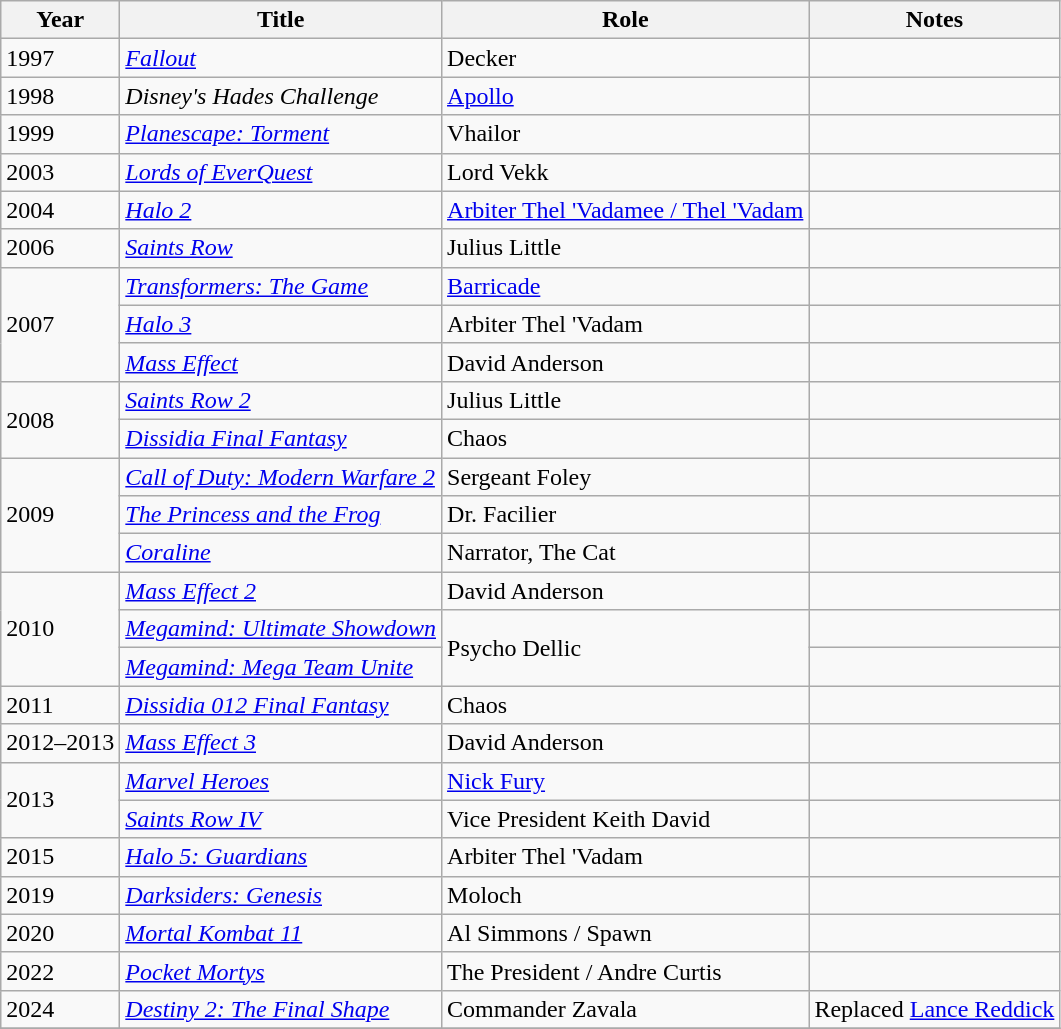<table class = "wikitable sortable">
<tr>
<th>Year</th>
<th>Title</th>
<th>Role</th>
<th>Notes</th>
</tr>
<tr>
<td>1997</td>
<td><em><a href='#'>Fallout</a></em></td>
<td>Decker</td>
<td></td>
</tr>
<tr>
<td>1998</td>
<td><em>Disney's Hades Challenge</em></td>
<td><a href='#'>Apollo</a></td>
<td></td>
</tr>
<tr>
<td>1999</td>
<td><em><a href='#'>Planescape: Torment</a></em></td>
<td>Vhailor</td>
<td></td>
</tr>
<tr>
<td>2003</td>
<td><em><a href='#'>Lords of EverQuest</a></em></td>
<td>Lord Vekk</td>
<td></td>
</tr>
<tr>
<td>2004</td>
<td><em><a href='#'>Halo 2</a></em></td>
<td><a href='#'>Arbiter Thel 'Vadamee / Thel 'Vadam</a></td>
<td></td>
</tr>
<tr>
<td>2006</td>
<td><em><a href='#'>Saints Row</a></em></td>
<td>Julius Little</td>
<td></td>
</tr>
<tr>
<td rowspan="3">2007</td>
<td><em><a href='#'>Transformers: The Game</a></em></td>
<td><a href='#'>Barricade</a></td>
<td></td>
</tr>
<tr>
<td><em><a href='#'>Halo 3</a></em></td>
<td>Arbiter Thel 'Vadam</td>
<td></td>
</tr>
<tr>
<td><em><a href='#'>Mass Effect</a></em></td>
<td>David Anderson</td>
<td></td>
</tr>
<tr>
<td rowspan="2">2008</td>
<td><em><a href='#'>Saints Row 2</a></em></td>
<td>Julius Little</td>
<td></td>
</tr>
<tr>
<td><em><a href='#'>Dissidia Final Fantasy</a></em></td>
<td>Chaos</td>
<td></td>
</tr>
<tr>
<td rowspan="3">2009</td>
<td><em><a href='#'>Call of Duty: Modern Warfare 2</a></em></td>
<td>Sergeant Foley</td>
<td></td>
</tr>
<tr>
<td data-sort-value="Princess and the Frog, The"><em><a href='#'>The Princess and the Frog</a></em></td>
<td>Dr. Facilier</td>
<td></td>
</tr>
<tr>
<td><em><a href='#'>Coraline</a></em></td>
<td>Narrator, The Cat</td>
<td></td>
</tr>
<tr>
<td rowspan="3">2010</td>
<td><em><a href='#'>Mass Effect 2</a></em></td>
<td>David Anderson</td>
<td></td>
</tr>
<tr>
<td><em><a href='#'>Megamind: Ultimate Showdown</a></em></td>
<td rowspan="2">Psycho Dellic</td>
<td></td>
</tr>
<tr>
<td><em><a href='#'>Megamind: Mega Team Unite</a></em></td>
<td></td>
</tr>
<tr>
<td>2011</td>
<td><em><a href='#'>Dissidia 012 Final Fantasy</a></em></td>
<td>Chaos</td>
<td></td>
</tr>
<tr>
<td>2012–2013</td>
<td><em><a href='#'>Mass Effect 3</a></em></td>
<td>David Anderson</td>
<td></td>
</tr>
<tr>
<td rowspan="2">2013</td>
<td><em><a href='#'>Marvel Heroes</a></em></td>
<td><a href='#'>Nick Fury</a></td>
<td></td>
</tr>
<tr>
<td><em><a href='#'>Saints Row IV</a></em></td>
<td>Vice President Keith David</td>
<td></td>
</tr>
<tr>
<td>2015</td>
<td><em><a href='#'>Halo 5: Guardians</a></em></td>
<td>Arbiter Thel 'Vadam</td>
<td></td>
</tr>
<tr>
<td>2019</td>
<td><em><a href='#'>Darksiders: Genesis</a></em></td>
<td>Moloch</td>
<td></td>
</tr>
<tr>
<td>2020</td>
<td><em><a href='#'>Mortal Kombat 11</a></em></td>
<td>Al Simmons / Spawn</td>
<td></td>
</tr>
<tr>
<td>2022</td>
<td><em><a href='#'>Pocket Mortys</a></em></td>
<td>The President / Andre Curtis</td>
<td></td>
</tr>
<tr>
<td>2024</td>
<td><em><a href='#'>Destiny 2: The Final Shape</a></em></td>
<td>Commander Zavala</td>
<td>Replaced <a href='#'>Lance Reddick</a></td>
</tr>
<tr>
</tr>
</table>
